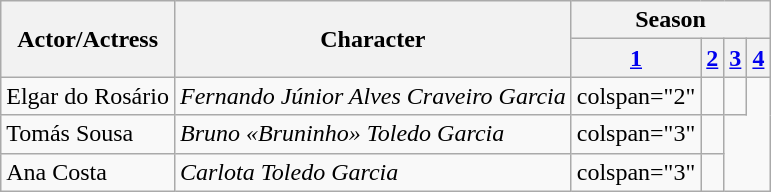<table class="wikitable sortable">
<tr>
<th rowspan="2">Actor/Actress</th>
<th rowspan="2">Character</th>
<th colspan="4">Season</th>
</tr>
<tr>
<th><a href='#'>1</a></th>
<th><a href='#'>2</a></th>
<th><a href='#'>3</a></th>
<th><a href='#'>4</a></th>
</tr>
<tr>
<td>Elgar do Rosário</td>
<td><em>Fernando Júnior Alves Craveiro Garcia</em></td>
<td>colspan="2" </td>
<td></td>
<td></td>
</tr>
<tr>
<td>Tomás Sousa</td>
<td><em>Bruno «Bruninho» Toledo Garcia</em></td>
<td>colspan="3" </td>
<td></td>
</tr>
<tr>
<td>Ana Costa</td>
<td><em>Carlota Toledo Garcia</em></td>
<td>colspan="3" </td>
<td></td>
</tr>
</table>
